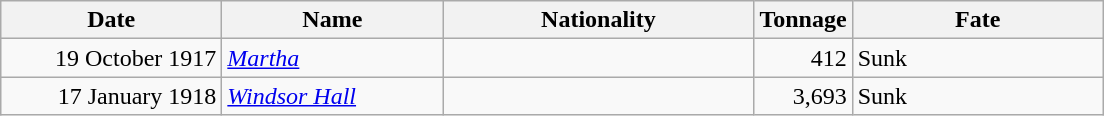<table class="wikitable sortable">
<tr>
<th width="140px">Date</th>
<th width="140px">Name</th>
<th width="200px">Nationality</th>
<th width="25px">Tonnage</th>
<th width="160px">Fate</th>
</tr>
<tr>
<td align="right">19 October 1917</td>
<td align="left"><a href='#'><em>Martha</em></a></td>
<td align="left"></td>
<td align="right">412</td>
<td align="left">Sunk</td>
</tr>
<tr>
<td align="right">17 January 1918</td>
<td align="left"><a href='#'><em>Windsor Hall</em></a></td>
<td align="left"></td>
<td align="right">3,693</td>
<td align="left">Sunk</td>
</tr>
</table>
